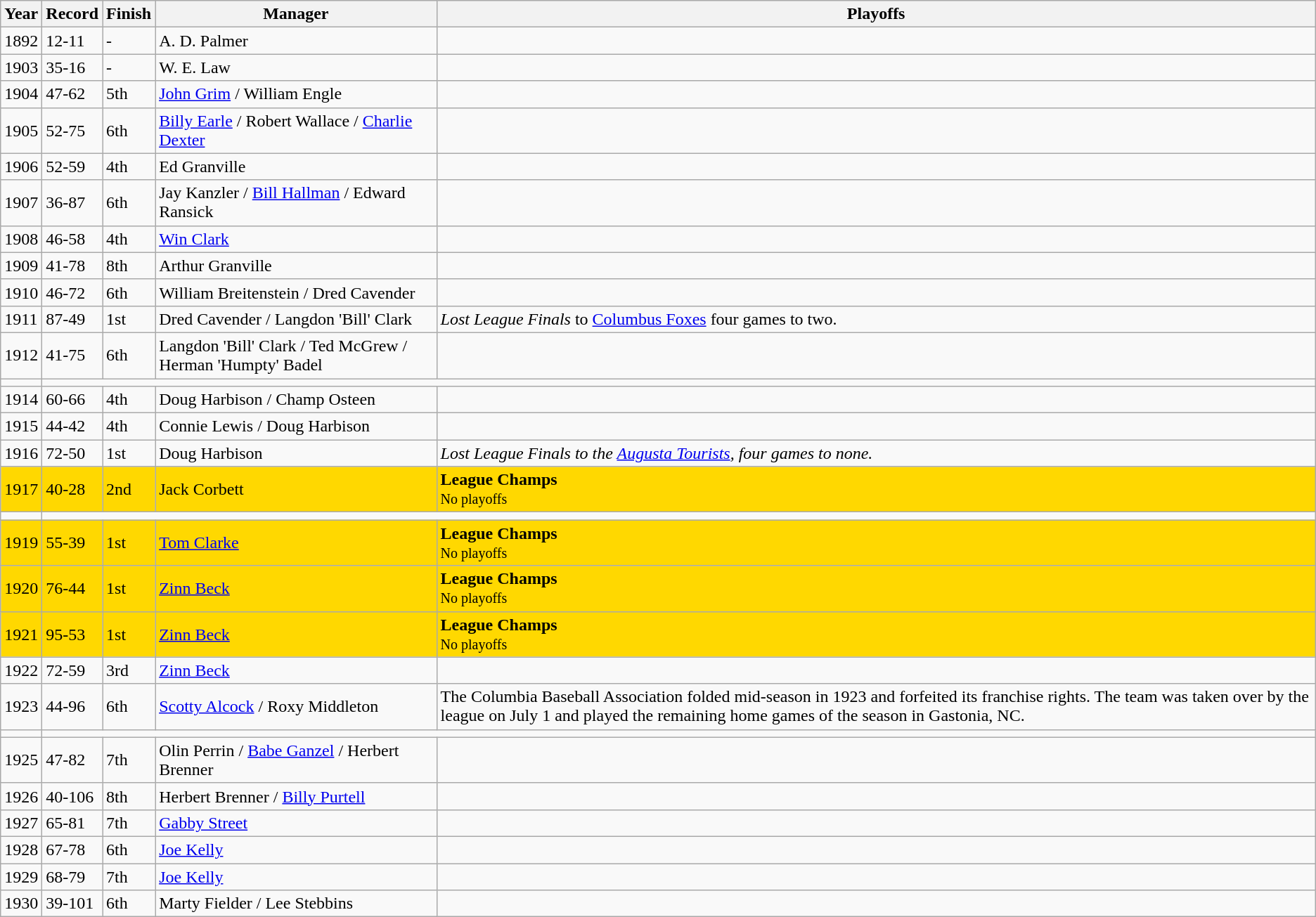<table class="wikitable">
<tr>
<th>Year</th>
<th>Record</th>
<th>Finish</th>
<th>Manager</th>
<th>Playoffs</th>
</tr>
<tr>
<td>1892</td>
<td>12-11</td>
<td>-</td>
<td>A. D. Palmer</td>
<td></td>
</tr>
<tr>
<td>1903</td>
<td>35-16</td>
<td>-</td>
<td>W. E. Law</td>
<td></td>
</tr>
<tr>
<td>1904</td>
<td>47-62</td>
<td>5th</td>
<td><a href='#'>John Grim</a> / William Engle</td>
<td></td>
</tr>
<tr>
<td>1905</td>
<td>52-75</td>
<td>6th</td>
<td><a href='#'>Billy Earle</a> / Robert Wallace / <a href='#'>Charlie Dexter</a></td>
<td></td>
</tr>
<tr>
<td>1906</td>
<td>52-59</td>
<td>4th</td>
<td>Ed Granville</td>
<td></td>
</tr>
<tr>
<td>1907</td>
<td>36-87</td>
<td>6th</td>
<td>Jay Kanzler / <a href='#'>Bill Hallman</a> / Edward Ransick</td>
<td></td>
</tr>
<tr>
<td>1908</td>
<td>46-58</td>
<td>4th</td>
<td><a href='#'>Win Clark</a></td>
<td></td>
</tr>
<tr>
<td>1909</td>
<td>41-78</td>
<td>8th</td>
<td>Arthur Granville</td>
<td></td>
</tr>
<tr>
<td>1910</td>
<td>46-72</td>
<td>6th</td>
<td>William Breitenstein / Dred Cavender</td>
<td></td>
</tr>
<tr>
<td>1911</td>
<td>87-49</td>
<td>1st</td>
<td>Dred Cavender / Langdon 'Bill' Clark</td>
<td><em>Lost League Finals</em> to <a href='#'>Columbus Foxes</a> four games to two.</td>
</tr>
<tr>
<td>1912</td>
<td>41-75</td>
<td>6th</td>
<td>Langdon 'Bill' Clark / Ted McGrew / Herman 'Humpty' Badel</td>
<td></td>
</tr>
<tr>
<td></td>
</tr>
<tr>
<td>1914</td>
<td>60-66</td>
<td>4th</td>
<td>Doug Harbison / Champ Osteen</td>
<td></td>
</tr>
<tr>
<td>1915</td>
<td>44-42</td>
<td>4th</td>
<td>Connie Lewis / Doug Harbison</td>
<td></td>
</tr>
<tr>
<td>1916</td>
<td>72-50</td>
<td>1st</td>
<td>Doug Harbison</td>
<td><em>Lost League Finals to the <a href='#'>Augusta Tourists</a>, four games to none.</em></td>
</tr>
<tr bgcolor="#FFD800">
<td>1917</td>
<td>40-28</td>
<td>2nd</td>
<td>Jack Corbett</td>
<td><strong>League Champs</strong><br><small>No playoffs</small></td>
</tr>
<tr>
<td></td>
</tr>
<tr bgcolor="#FFD800">
<td>1919</td>
<td>55-39</td>
<td>1st</td>
<td><a href='#'>Tom Clarke</a></td>
<td><strong>League Champs</strong><br><small>No playoffs</small></td>
</tr>
<tr bgcolor="#FFD800">
<td>1920</td>
<td>76-44</td>
<td>1st</td>
<td><a href='#'>Zinn Beck</a></td>
<td><strong>League Champs</strong><br><small>No playoffs</small></td>
</tr>
<tr bgcolor="#FFD800">
<td>1921</td>
<td>95-53</td>
<td>1st</td>
<td><a href='#'>Zinn Beck</a></td>
<td><strong>League Champs</strong><br><small>No playoffs</small></td>
</tr>
<tr>
<td>1922</td>
<td>72-59</td>
<td>3rd</td>
<td><a href='#'>Zinn Beck</a></td>
<td></td>
</tr>
<tr>
<td>1923</td>
<td>44-96</td>
<td>6th</td>
<td><a href='#'>Scotty Alcock</a> / Roxy Middleton</td>
<td>The Columbia Baseball Association folded mid-season in 1923 and forfeited its franchise rights.  The team was taken over by the league on July 1 and played the remaining home games of the season in Gastonia, NC.</td>
</tr>
<tr>
<td></td>
</tr>
<tr>
<td>1925</td>
<td>47-82</td>
<td>7th</td>
<td>Olin Perrin / <a href='#'>Babe Ganzel</a> / Herbert Brenner</td>
<td></td>
</tr>
<tr>
<td>1926</td>
<td>40-106</td>
<td>8th</td>
<td>Herbert Brenner / <a href='#'>Billy Purtell</a></td>
<td></td>
</tr>
<tr>
<td>1927</td>
<td>65-81</td>
<td>7th</td>
<td><a href='#'>Gabby Street</a></td>
<td></td>
</tr>
<tr>
<td>1928</td>
<td>67-78</td>
<td>6th</td>
<td><a href='#'>Joe Kelly</a></td>
<td></td>
</tr>
<tr>
<td>1929</td>
<td>68-79</td>
<td>7th</td>
<td><a href='#'>Joe Kelly</a></td>
<td></td>
</tr>
<tr>
<td>1930</td>
<td>39-101</td>
<td>6th</td>
<td>Marty Fielder / Lee Stebbins</td>
<td></td>
</tr>
</table>
